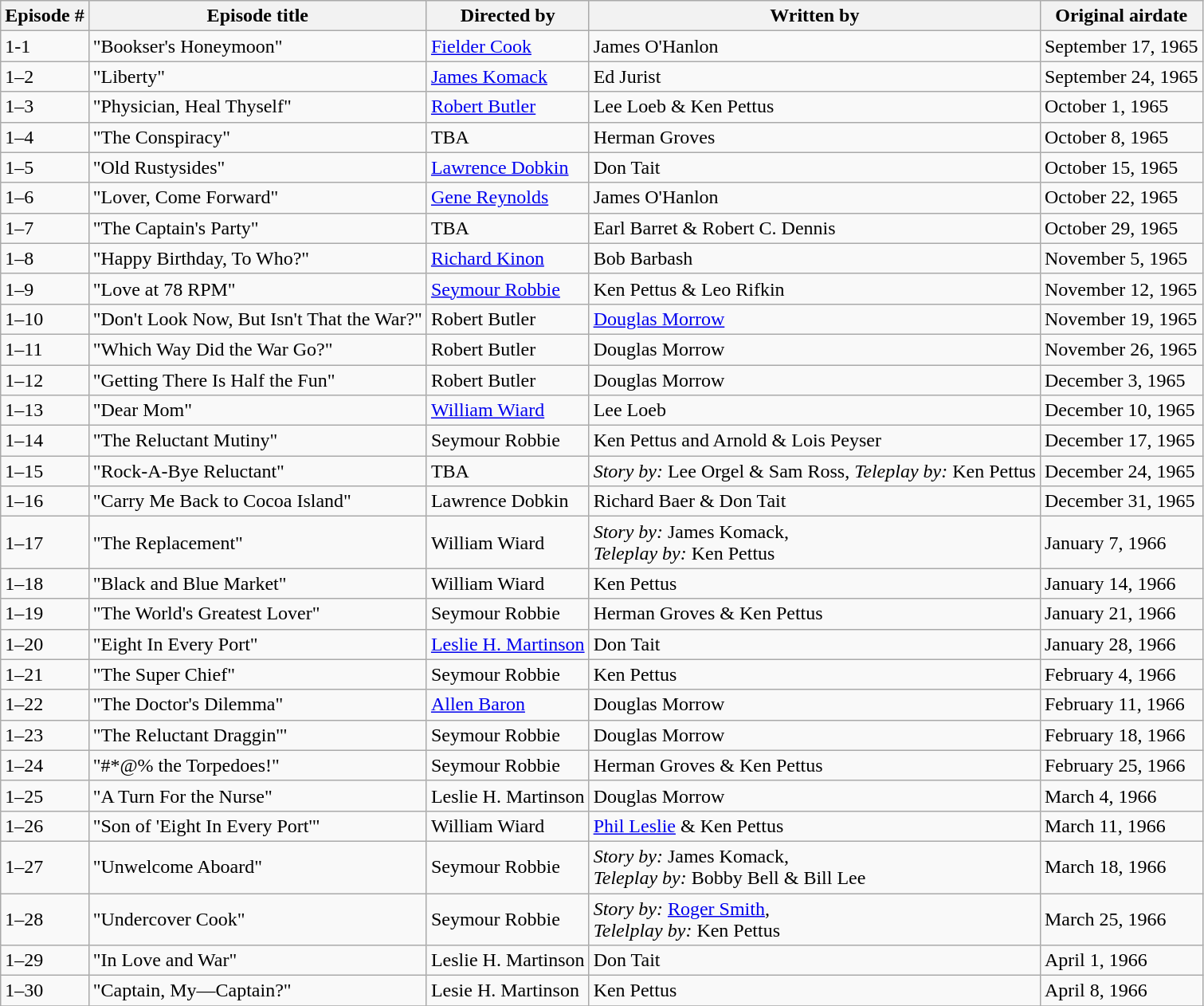<table class="wikitable">
<tr>
<th>Episode #</th>
<th>Episode title</th>
<th>Directed by</th>
<th>Written by</th>
<th>Original airdate</th>
</tr>
<tr>
<td>1-1</td>
<td>"Bookser's Honeymoon"</td>
<td><a href='#'>Fielder Cook</a></td>
<td>James O'Hanlon</td>
<td>September 17, 1965</td>
</tr>
<tr>
<td>1–2</td>
<td>"Liberty"</td>
<td><a href='#'>James Komack</a></td>
<td>Ed Jurist</td>
<td>September 24, 1965</td>
</tr>
<tr>
<td>1–3</td>
<td>"Physician, Heal Thyself"</td>
<td><a href='#'>Robert Butler</a></td>
<td>Lee Loeb & Ken Pettus</td>
<td>October 1, 1965</td>
</tr>
<tr>
<td>1–4</td>
<td>"The Conspiracy"</td>
<td>TBA</td>
<td>Herman Groves</td>
<td>October 8, 1965</td>
</tr>
<tr>
<td>1–5</td>
<td>"Old Rustysides"</td>
<td><a href='#'>Lawrence Dobkin</a></td>
<td>Don Tait</td>
<td>October 15, 1965</td>
</tr>
<tr>
<td>1–6</td>
<td>"Lover, Come Forward"</td>
<td><a href='#'>Gene Reynolds</a></td>
<td>James O'Hanlon</td>
<td>October 22, 1965</td>
</tr>
<tr>
<td>1–7</td>
<td>"The Captain's Party"</td>
<td>TBA</td>
<td>Earl Barret & Robert C. Dennis</td>
<td>October 29, 1965</td>
</tr>
<tr>
<td>1–8</td>
<td>"Happy Birthday, To Who?"</td>
<td><a href='#'>Richard Kinon</a></td>
<td>Bob Barbash</td>
<td>November 5, 1965</td>
</tr>
<tr>
<td>1–9</td>
<td>"Love at 78 RPM"</td>
<td><a href='#'>Seymour Robbie</a></td>
<td>Ken Pettus & Leo Rifkin</td>
<td>November 12, 1965</td>
</tr>
<tr>
<td>1–10</td>
<td>"Don't Look Now, But Isn't That the War?"</td>
<td>Robert Butler</td>
<td><a href='#'>Douglas Morrow</a></td>
<td>November 19, 1965</td>
</tr>
<tr>
<td>1–11</td>
<td>"Which Way Did the War Go?"</td>
<td>Robert Butler</td>
<td>Douglas Morrow</td>
<td>November 26, 1965</td>
</tr>
<tr>
<td>1–12</td>
<td>"Getting There Is Half the Fun"</td>
<td>Robert Butler</td>
<td>Douglas Morrow</td>
<td>December 3, 1965</td>
</tr>
<tr>
<td>1–13</td>
<td>"Dear Mom"</td>
<td><a href='#'>William Wiard</a></td>
<td>Lee Loeb</td>
<td>December 10, 1965</td>
</tr>
<tr>
<td>1–14</td>
<td>"The Reluctant Mutiny"</td>
<td>Seymour Robbie</td>
<td>Ken Pettus and Arnold & Lois Peyser</td>
<td>December 17, 1965</td>
</tr>
<tr>
<td>1–15</td>
<td>"Rock-A-Bye Reluctant"</td>
<td>TBA</td>
<td><em>Story by:</em> Lee Orgel & Sam Ross, <em>Teleplay by:</em> Ken Pettus</td>
<td>December 24, 1965</td>
</tr>
<tr>
<td>1–16</td>
<td>"Carry Me Back to Cocoa Island"</td>
<td>Lawrence Dobkin</td>
<td>Richard Baer & Don Tait</td>
<td>December 31, 1965</td>
</tr>
<tr>
<td>1–17</td>
<td>"The Replacement"</td>
<td>William Wiard</td>
<td><em>Story by:</em> James Komack,<br><em>Teleplay by:</em> Ken Pettus</td>
<td>January 7, 1966</td>
</tr>
<tr>
<td>1–18</td>
<td>"Black and Blue Market"</td>
<td>William Wiard</td>
<td>Ken Pettus</td>
<td>January 14, 1966</td>
</tr>
<tr>
<td>1–19</td>
<td>"The World's Greatest Lover"</td>
<td>Seymour Robbie</td>
<td>Herman Groves & Ken Pettus</td>
<td>January 21, 1966</td>
</tr>
<tr>
<td>1–20</td>
<td>"Eight In Every Port"</td>
<td><a href='#'>Leslie H. Martinson</a></td>
<td>Don Tait</td>
<td>January 28, 1966</td>
</tr>
<tr>
<td>1–21</td>
<td>"The Super Chief"</td>
<td>Seymour Robbie</td>
<td>Ken Pettus</td>
<td>February 4, 1966</td>
</tr>
<tr>
<td>1–22</td>
<td>"The Doctor's Dilemma"</td>
<td><a href='#'>Allen Baron</a></td>
<td>Douglas Morrow</td>
<td>February 11, 1966</td>
</tr>
<tr>
<td>1–23</td>
<td>"The Reluctant Draggin'"</td>
<td>Seymour Robbie</td>
<td>Douglas Morrow</td>
<td>February 18, 1966</td>
</tr>
<tr>
<td>1–24</td>
<td>"#*@% the Torpedoes!"</td>
<td>Seymour Robbie</td>
<td>Herman Groves & Ken Pettus</td>
<td>February 25, 1966</td>
</tr>
<tr>
<td>1–25</td>
<td>"A Turn For the Nurse"</td>
<td>Leslie H. Martinson</td>
<td>Douglas Morrow</td>
<td>March 4, 1966</td>
</tr>
<tr>
<td>1–26</td>
<td>"Son of 'Eight In Every Port'"</td>
<td>William Wiard</td>
<td><a href='#'>Phil Leslie</a> & Ken Pettus</td>
<td>March 11, 1966</td>
</tr>
<tr>
<td>1–27</td>
<td>"Unwelcome Aboard"</td>
<td>Seymour Robbie</td>
<td><em>Story by:</em> James Komack,<br> <em>Teleplay by:</em> Bobby Bell & Bill Lee</td>
<td>March 18, 1966</td>
</tr>
<tr>
<td>1–28</td>
<td>"Undercover Cook"</td>
<td>Seymour Robbie</td>
<td><em>Story by:</em> <a href='#'>Roger Smith</a>,<br><em>Telelplay by:</em> Ken Pettus</td>
<td>March 25, 1966</td>
</tr>
<tr>
<td>1–29</td>
<td>"In Love and War"</td>
<td>Leslie H. Martinson</td>
<td>Don Tait</td>
<td>April 1, 1966</td>
</tr>
<tr>
<td>1–30</td>
<td>"Captain, My—Captain?"</td>
<td>Lesie H. Martinson</td>
<td>Ken Pettus</td>
<td>April 8, 1966</td>
</tr>
<tr>
</tr>
</table>
